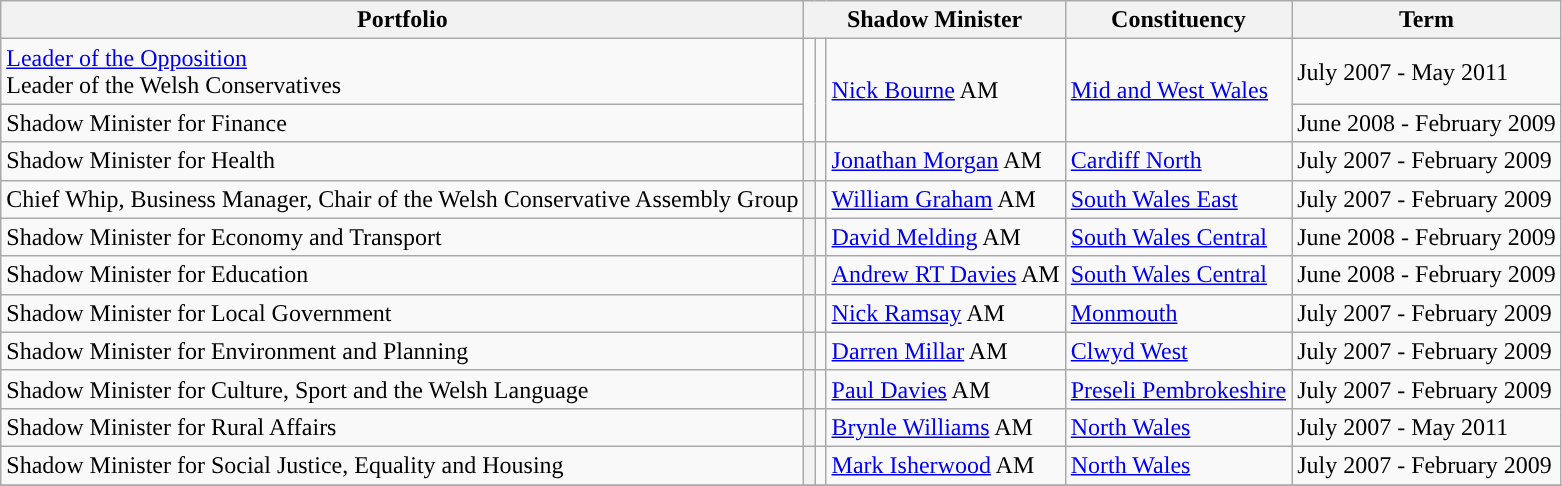<table class="wikitable">
<tr>
<th colspan="1">Portfolio</th>
<th colspan="3">Shadow Minister</th>
<th colspan="1">Constituency</th>
<th colspan="1">Term</th>
</tr>
<tr>
<td><a href='#'>Leader of the Opposition</a><br>Leader of the Welsh Conservatives</td>
<td rowspan="2" ! style="background: "></td>
<td rowspan="2"></td>
<td rowspan="2"><a href='#'>Nick Bourne</a> AM</td>
<td rowspan="2"><a href='#'>Mid and West Wales</a></td>
<td>July 2007 - May 2011</td>
</tr>
<tr>
<td>Shadow Minister for Finance</td>
<td>June 2008 - February 2009</td>
</tr>
<tr>
<td>Shadow Minister for Health</td>
<th style="background: "></th>
<td></td>
<td><a href='#'>Jonathan Morgan</a> AM</td>
<td><a href='#'>Cardiff North</a></td>
<td>July 2007 - February 2009</td>
</tr>
<tr>
<td>Chief Whip, Business Manager, Chair of the Welsh Conservative Assembly Group</td>
<th style="background: "></th>
<td></td>
<td><a href='#'>William Graham</a> AM</td>
<td><a href='#'>South Wales East</a></td>
<td>July 2007 - February 2009</td>
</tr>
<tr>
<td>Shadow Minister for Economy and Transport</td>
<th style="background: "></th>
<td></td>
<td><a href='#'>David Melding</a> AM</td>
<td><a href='#'>South Wales Central</a></td>
<td>June 2008 - February 2009</td>
</tr>
<tr>
<td>Shadow Minister for Education</td>
<th style="background: "></th>
<td></td>
<td><a href='#'>Andrew RT Davies</a> AM</td>
<td><a href='#'>South Wales Central</a></td>
<td>June 2008 - February 2009</td>
</tr>
<tr>
<td>Shadow Minister for Local Government</td>
<th style="background: "></th>
<td></td>
<td><a href='#'>Nick Ramsay</a> AM</td>
<td><a href='#'>Monmouth</a></td>
<td>July 2007 - February 2009</td>
</tr>
<tr>
<td>Shadow Minister for Environment and Planning</td>
<th style="background: "></th>
<td></td>
<td><a href='#'>Darren Millar</a> AM</td>
<td><a href='#'>Clwyd West</a></td>
<td>July 2007 - February 2009</td>
</tr>
<tr>
<td>Shadow Minister for Culture, Sport and the Welsh Language</td>
<th style="background: "></th>
<td></td>
<td><a href='#'>Paul Davies</a> AM</td>
<td><a href='#'>Preseli Pembrokeshire</a></td>
<td>July 2007 - February 2009</td>
</tr>
<tr>
<td>Shadow Minister for Rural Affairs</td>
<th style="background: "></th>
<td></td>
<td><a href='#'>Brynle Williams</a> AM</td>
<td><a href='#'>North Wales</a></td>
<td>July 2007 - May 2011</td>
</tr>
<tr>
<td>Shadow Minister for Social Justice, Equality and Housing</td>
<th style="background: "></th>
<td></td>
<td><a href='#'>Mark Isherwood</a> AM</td>
<td><a href='#'>North Wales</a></td>
<td>July 2007 - February 2009</td>
</tr>
<tr>
</tr>
</table>
